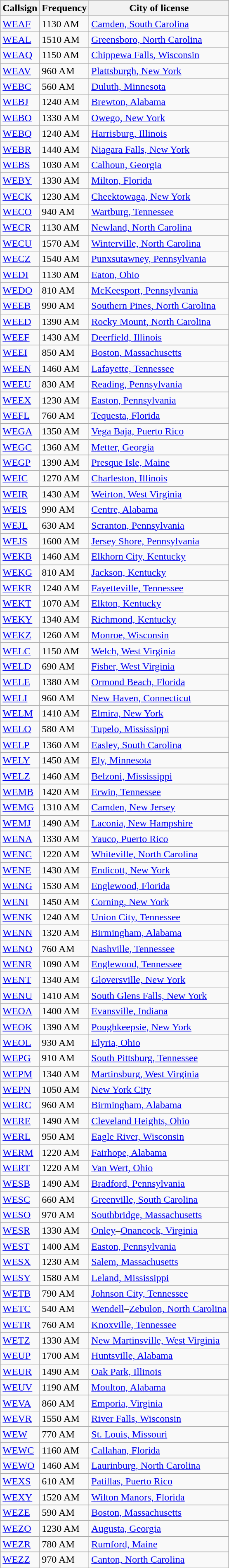<table class="wikitable sortable">
<tr>
<th>Callsign</th>
<th>Frequency</th>
<th>City of license</th>
</tr>
<tr>
<td><a href='#'>WEAF</a></td>
<td>1130 AM</td>
<td><a href='#'>Camden, South Carolina</a></td>
</tr>
<tr>
<td><a href='#'>WEAL</a></td>
<td>1510 AM</td>
<td><a href='#'>Greensboro, North Carolina</a></td>
</tr>
<tr>
<td><a href='#'>WEAQ</a></td>
<td>1150 AM</td>
<td><a href='#'>Chippewa Falls, Wisconsin</a></td>
</tr>
<tr>
<td><a href='#'>WEAV</a></td>
<td>960 AM</td>
<td><a href='#'>Plattsburgh, New York</a></td>
</tr>
<tr>
<td><a href='#'>WEBC</a></td>
<td>560 AM</td>
<td><a href='#'>Duluth, Minnesota</a></td>
</tr>
<tr>
<td><a href='#'>WEBJ</a></td>
<td>1240 AM</td>
<td><a href='#'>Brewton, Alabama</a></td>
</tr>
<tr>
<td><a href='#'>WEBO</a></td>
<td>1330 AM</td>
<td><a href='#'>Owego, New York</a></td>
</tr>
<tr>
<td><a href='#'>WEBQ</a></td>
<td>1240 AM</td>
<td><a href='#'>Harrisburg, Illinois</a></td>
</tr>
<tr>
<td><a href='#'>WEBR</a></td>
<td>1440 AM</td>
<td><a href='#'>Niagara Falls, New York</a></td>
</tr>
<tr>
<td><a href='#'>WEBS</a></td>
<td>1030 AM</td>
<td><a href='#'>Calhoun, Georgia</a></td>
</tr>
<tr>
<td><a href='#'>WEBY</a></td>
<td>1330 AM</td>
<td><a href='#'>Milton, Florida</a></td>
</tr>
<tr>
<td><a href='#'>WECK</a></td>
<td>1230 AM</td>
<td><a href='#'>Cheektowaga, New York</a></td>
</tr>
<tr>
<td><a href='#'>WECO</a></td>
<td>940 AM</td>
<td><a href='#'>Wartburg, Tennessee</a></td>
</tr>
<tr>
<td><a href='#'>WECR</a></td>
<td>1130 AM</td>
<td><a href='#'>Newland, North Carolina</a></td>
</tr>
<tr>
<td><a href='#'>WECU</a></td>
<td>1570 AM</td>
<td><a href='#'>Winterville, North Carolina</a></td>
</tr>
<tr>
<td><a href='#'>WECZ</a></td>
<td>1540 AM</td>
<td><a href='#'>Punxsutawney, Pennsylvania</a></td>
</tr>
<tr>
<td><a href='#'>WEDI</a></td>
<td>1130 AM</td>
<td><a href='#'>Eaton, Ohio</a></td>
</tr>
<tr>
<td><a href='#'>WEDO</a></td>
<td>810 AM</td>
<td><a href='#'>McKeesport, Pennsylvania</a></td>
</tr>
<tr>
<td><a href='#'>WEEB</a></td>
<td>990 AM</td>
<td><a href='#'>Southern Pines, North Carolina</a></td>
</tr>
<tr>
<td><a href='#'>WEED</a></td>
<td>1390 AM</td>
<td><a href='#'>Rocky Mount, North Carolina</a></td>
</tr>
<tr>
<td><a href='#'>WEEF</a></td>
<td>1430 AM</td>
<td><a href='#'>Deerfield, Illinois</a></td>
</tr>
<tr>
<td><a href='#'>WEEI</a></td>
<td>850 AM</td>
<td><a href='#'>Boston, Massachusetts</a></td>
</tr>
<tr>
<td><a href='#'>WEEN</a></td>
<td>1460 AM</td>
<td><a href='#'>Lafayette, Tennessee</a></td>
</tr>
<tr>
<td><a href='#'>WEEU</a></td>
<td>830 AM</td>
<td><a href='#'>Reading, Pennsylvania</a></td>
</tr>
<tr>
<td><a href='#'>WEEX</a></td>
<td>1230 AM</td>
<td><a href='#'>Easton, Pennsylvania</a></td>
</tr>
<tr>
<td><a href='#'>WEFL</a></td>
<td>760 AM</td>
<td><a href='#'>Tequesta, Florida</a></td>
</tr>
<tr>
<td><a href='#'>WEGA</a></td>
<td>1350 AM</td>
<td><a href='#'>Vega Baja, Puerto Rico</a></td>
</tr>
<tr>
<td><a href='#'>WEGC</a></td>
<td>1360 AM</td>
<td><a href='#'>Metter, Georgia</a></td>
</tr>
<tr>
<td><a href='#'>WEGP</a></td>
<td>1390 AM</td>
<td><a href='#'>Presque Isle, Maine</a></td>
</tr>
<tr>
<td><a href='#'>WEIC</a></td>
<td>1270 AM</td>
<td><a href='#'>Charleston, Illinois</a></td>
</tr>
<tr>
<td><a href='#'>WEIR</a></td>
<td>1430 AM</td>
<td><a href='#'>Weirton, West Virginia</a></td>
</tr>
<tr>
<td><a href='#'>WEIS</a></td>
<td>990 AM</td>
<td><a href='#'>Centre, Alabama</a></td>
</tr>
<tr>
<td><a href='#'>WEJL</a></td>
<td>630 AM</td>
<td><a href='#'>Scranton, Pennsylvania</a></td>
</tr>
<tr>
<td><a href='#'>WEJS</a></td>
<td>1600 AM</td>
<td><a href='#'>Jersey Shore, Pennsylvania</a></td>
</tr>
<tr>
<td><a href='#'>WEKB</a></td>
<td>1460 AM</td>
<td><a href='#'>Elkhorn City, Kentucky</a></td>
</tr>
<tr>
<td><a href='#'>WEKG</a></td>
<td>810 AM</td>
<td><a href='#'>Jackson, Kentucky</a></td>
</tr>
<tr>
<td><a href='#'>WEKR</a></td>
<td>1240 AM</td>
<td><a href='#'>Fayetteville, Tennessee</a></td>
</tr>
<tr>
<td><a href='#'>WEKT</a></td>
<td>1070 AM</td>
<td><a href='#'>Elkton, Kentucky</a></td>
</tr>
<tr>
<td><a href='#'>WEKY</a></td>
<td>1340 AM</td>
<td><a href='#'>Richmond, Kentucky</a></td>
</tr>
<tr>
<td><a href='#'>WEKZ</a></td>
<td>1260 AM</td>
<td><a href='#'>Monroe, Wisconsin</a></td>
</tr>
<tr>
<td><a href='#'>WELC</a></td>
<td>1150 AM</td>
<td><a href='#'>Welch, West Virginia</a></td>
</tr>
<tr>
<td><a href='#'>WELD</a></td>
<td>690 AM</td>
<td><a href='#'>Fisher, West Virginia</a></td>
</tr>
<tr>
<td><a href='#'>WELE</a></td>
<td>1380 AM</td>
<td><a href='#'>Ormond Beach, Florida</a></td>
</tr>
<tr>
<td><a href='#'>WELI</a></td>
<td>960 AM</td>
<td><a href='#'>New Haven, Connecticut</a></td>
</tr>
<tr>
<td><a href='#'>WELM</a></td>
<td>1410 AM</td>
<td><a href='#'>Elmira, New York</a></td>
</tr>
<tr>
<td><a href='#'>WELO</a></td>
<td>580 AM</td>
<td><a href='#'>Tupelo, Mississippi</a></td>
</tr>
<tr>
<td><a href='#'>WELP</a></td>
<td>1360 AM</td>
<td><a href='#'>Easley, South Carolina</a></td>
</tr>
<tr>
<td><a href='#'>WELY</a></td>
<td>1450 AM</td>
<td><a href='#'>Ely, Minnesota</a></td>
</tr>
<tr>
<td><a href='#'>WELZ</a></td>
<td>1460 AM</td>
<td><a href='#'>Belzoni, Mississippi</a></td>
</tr>
<tr>
<td><a href='#'>WEMB</a></td>
<td>1420 AM</td>
<td><a href='#'>Erwin, Tennessee</a></td>
</tr>
<tr>
<td><a href='#'>WEMG</a></td>
<td>1310 AM</td>
<td><a href='#'>Camden, New Jersey</a></td>
</tr>
<tr>
<td><a href='#'>WEMJ</a></td>
<td>1490 AM</td>
<td><a href='#'>Laconia, New Hampshire</a></td>
</tr>
<tr>
<td><a href='#'>WENA</a></td>
<td>1330 AM</td>
<td><a href='#'>Yauco, Puerto Rico</a></td>
</tr>
<tr>
<td><a href='#'>WENC</a></td>
<td>1220 AM</td>
<td><a href='#'>Whiteville, North Carolina</a></td>
</tr>
<tr>
<td><a href='#'>WENE</a></td>
<td>1430 AM</td>
<td><a href='#'>Endicott, New York</a></td>
</tr>
<tr>
<td><a href='#'>WENG</a></td>
<td>1530 AM</td>
<td><a href='#'>Englewood, Florida</a></td>
</tr>
<tr>
<td><a href='#'>WENI</a></td>
<td>1450 AM</td>
<td><a href='#'>Corning, New York</a></td>
</tr>
<tr>
<td><a href='#'>WENK</a></td>
<td>1240 AM</td>
<td><a href='#'>Union City, Tennessee</a></td>
</tr>
<tr>
<td><a href='#'>WENN</a></td>
<td>1320 AM</td>
<td><a href='#'>Birmingham, Alabama</a></td>
</tr>
<tr>
<td><a href='#'>WENO</a></td>
<td>760 AM</td>
<td><a href='#'>Nashville, Tennessee</a></td>
</tr>
<tr>
<td><a href='#'>WENR</a></td>
<td>1090 AM</td>
<td><a href='#'>Englewood, Tennessee</a></td>
</tr>
<tr>
<td><a href='#'>WENT</a></td>
<td>1340 AM</td>
<td><a href='#'>Gloversville, New York</a></td>
</tr>
<tr>
<td><a href='#'>WENU</a></td>
<td>1410 AM</td>
<td><a href='#'>South Glens Falls, New York</a></td>
</tr>
<tr>
<td><a href='#'>WEOA</a></td>
<td>1400 AM</td>
<td><a href='#'>Evansville, Indiana</a></td>
</tr>
<tr>
<td><a href='#'>WEOK</a></td>
<td>1390 AM</td>
<td><a href='#'>Poughkeepsie, New York</a></td>
</tr>
<tr>
<td><a href='#'>WEOL</a></td>
<td>930 AM</td>
<td><a href='#'>Elyria, Ohio</a></td>
</tr>
<tr>
<td><a href='#'>WEPG</a></td>
<td>910 AM</td>
<td><a href='#'>South Pittsburg, Tennessee</a></td>
</tr>
<tr>
<td><a href='#'>WEPM</a></td>
<td>1340 AM</td>
<td><a href='#'>Martinsburg, West Virginia</a></td>
</tr>
<tr>
<td><a href='#'>WEPN</a></td>
<td>1050 AM</td>
<td><a href='#'>New York City</a></td>
</tr>
<tr>
<td><a href='#'>WERC</a></td>
<td>960 AM</td>
<td><a href='#'>Birmingham, Alabama</a></td>
</tr>
<tr>
<td><a href='#'>WERE</a></td>
<td>1490 AM</td>
<td><a href='#'>Cleveland Heights, Ohio</a></td>
</tr>
<tr>
<td><a href='#'>WERL</a></td>
<td>950 AM</td>
<td><a href='#'>Eagle River, Wisconsin</a></td>
</tr>
<tr>
<td><a href='#'>WERM</a></td>
<td>1220 AM</td>
<td><a href='#'>Fairhope, Alabama</a></td>
</tr>
<tr>
<td><a href='#'>WERT</a></td>
<td>1220 AM</td>
<td><a href='#'>Van Wert, Ohio</a></td>
</tr>
<tr>
<td><a href='#'>WESB</a></td>
<td>1490 AM</td>
<td><a href='#'>Bradford, Pennsylvania</a></td>
</tr>
<tr>
<td><a href='#'>WESC</a></td>
<td>660 AM</td>
<td><a href='#'>Greenville, South Carolina</a></td>
</tr>
<tr>
<td><a href='#'>WESO</a></td>
<td>970 AM</td>
<td><a href='#'>Southbridge, Massachusetts</a></td>
</tr>
<tr>
<td><a href='#'>WESR</a></td>
<td>1330 AM</td>
<td><a href='#'>Onley</a>–<a href='#'>Onancock, Virginia</a></td>
</tr>
<tr>
<td><a href='#'>WEST</a></td>
<td>1400 AM</td>
<td><a href='#'>Easton, Pennsylvania</a></td>
</tr>
<tr>
<td><a href='#'>WESX</a></td>
<td>1230 AM</td>
<td><a href='#'>Salem, Massachusetts</a></td>
</tr>
<tr>
<td><a href='#'>WESY</a></td>
<td>1580 AM</td>
<td><a href='#'>Leland, Mississippi</a></td>
</tr>
<tr>
<td><a href='#'>WETB</a></td>
<td>790 AM</td>
<td><a href='#'>Johnson City, Tennessee</a></td>
</tr>
<tr>
<td><a href='#'>WETC</a></td>
<td>540 AM</td>
<td><a href='#'>Wendell</a>–<a href='#'>Zebulon, North Carolina</a></td>
</tr>
<tr>
<td><a href='#'>WETR</a></td>
<td>760 AM</td>
<td><a href='#'>Knoxville, Tennessee</a></td>
</tr>
<tr>
<td><a href='#'>WETZ</a></td>
<td>1330 AM</td>
<td><a href='#'>New Martinsville, West Virginia</a></td>
</tr>
<tr>
<td><a href='#'>WEUP</a></td>
<td>1700 AM</td>
<td><a href='#'>Huntsville, Alabama</a></td>
</tr>
<tr>
<td><a href='#'>WEUR</a></td>
<td>1490 AM</td>
<td><a href='#'>Oak Park, Illinois</a></td>
</tr>
<tr>
<td><a href='#'>WEUV</a></td>
<td>1190 AM</td>
<td><a href='#'>Moulton, Alabama</a></td>
</tr>
<tr>
<td><a href='#'>WEVA</a></td>
<td>860 AM</td>
<td><a href='#'>Emporia, Virginia</a></td>
</tr>
<tr>
<td><a href='#'>WEVR</a></td>
<td>1550 AM</td>
<td><a href='#'>River Falls, Wisconsin</a></td>
</tr>
<tr>
<td><a href='#'>WEW</a></td>
<td>770 AM</td>
<td><a href='#'>St. Louis, Missouri</a></td>
</tr>
<tr>
<td><a href='#'>WEWC</a></td>
<td>1160 AM</td>
<td><a href='#'>Callahan, Florida</a></td>
</tr>
<tr>
<td><a href='#'>WEWO</a></td>
<td>1460 AM</td>
<td><a href='#'>Laurinburg, North Carolina</a></td>
</tr>
<tr>
<td><a href='#'>WEXS</a></td>
<td>610 AM</td>
<td><a href='#'>Patillas, Puerto Rico</a></td>
</tr>
<tr>
<td><a href='#'>WEXY</a></td>
<td>1520 AM</td>
<td><a href='#'>Wilton Manors, Florida</a></td>
</tr>
<tr>
<td><a href='#'>WEZE</a></td>
<td>590 AM</td>
<td><a href='#'>Boston, Massachusetts</a></td>
</tr>
<tr>
<td><a href='#'>WEZO</a></td>
<td>1230 AM</td>
<td><a href='#'>Augusta, Georgia</a></td>
</tr>
<tr>
<td><a href='#'>WEZR</a></td>
<td>780 AM</td>
<td><a href='#'>Rumford, Maine</a></td>
</tr>
<tr>
<td><a href='#'>WEZZ</a></td>
<td>970 AM</td>
<td><a href='#'>Canton, North Carolina</a></td>
</tr>
</table>
